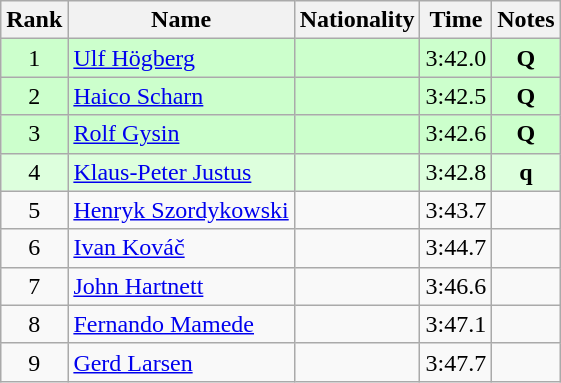<table class="wikitable sortable" style="text-align:center">
<tr>
<th>Rank</th>
<th>Name</th>
<th>Nationality</th>
<th>Time</th>
<th>Notes</th>
</tr>
<tr bgcolor=ccffcc>
<td>1</td>
<td align=left><a href='#'>Ulf Högberg</a></td>
<td align=left></td>
<td>3:42.0</td>
<td><strong>Q</strong></td>
</tr>
<tr bgcolor=ccffcc>
<td>2</td>
<td align=left><a href='#'>Haico Scharn</a></td>
<td align=left></td>
<td>3:42.5</td>
<td><strong>Q</strong></td>
</tr>
<tr bgcolor=ccffcc>
<td>3</td>
<td align=left><a href='#'>Rolf Gysin</a></td>
<td align=left></td>
<td>3:42.6</td>
<td><strong>Q</strong></td>
</tr>
<tr bgcolor=ddffdd>
<td>4</td>
<td align=left><a href='#'>Klaus-Peter Justus</a></td>
<td align=left></td>
<td>3:42.8</td>
<td><strong>q</strong></td>
</tr>
<tr>
<td>5</td>
<td align=left><a href='#'>Henryk Szordykowski</a></td>
<td align=left></td>
<td>3:43.7</td>
<td></td>
</tr>
<tr>
<td>6</td>
<td align=left><a href='#'>Ivan Kováč</a></td>
<td align=left></td>
<td>3:44.7</td>
<td></td>
</tr>
<tr>
<td>7</td>
<td align=left><a href='#'>John Hartnett</a></td>
<td align=left></td>
<td>3:46.6</td>
<td></td>
</tr>
<tr>
<td>8</td>
<td align=left><a href='#'>Fernando Mamede</a></td>
<td align=left></td>
<td>3:47.1</td>
<td></td>
</tr>
<tr>
<td>9</td>
<td align=left><a href='#'>Gerd Larsen</a></td>
<td align=left></td>
<td>3:47.7</td>
<td></td>
</tr>
</table>
